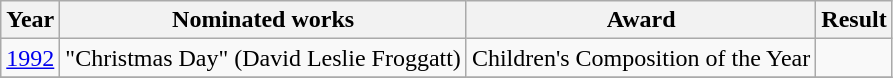<table class="wikitable">
<tr>
<th>Year</th>
<th>Nominated works</th>
<th>Award</th>
<th>Result</th>
</tr>
<tr>
<td><a href='#'>1992</a></td>
<td>"Christmas Day" (David Leslie Froggatt)</td>
<td>Children's Composition of the Year</td>
<td></td>
</tr>
<tr>
</tr>
</table>
